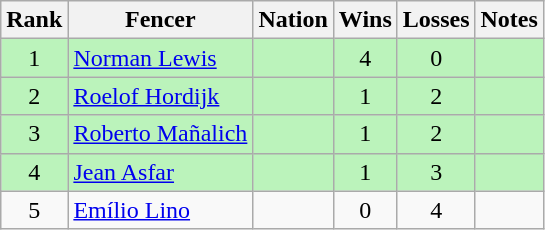<table class="wikitable sortable" style="text-align: center;">
<tr>
<th>Rank</th>
<th>Fencer</th>
<th>Nation</th>
<th>Wins</th>
<th>Losses</th>
<th>Notes</th>
</tr>
<tr style="background:#bbf3bb;">
<td>1</td>
<td align=left><a href='#'>Norman Lewis</a></td>
<td align=left></td>
<td>4</td>
<td>0</td>
<td></td>
</tr>
<tr style="background:#bbf3bb;">
<td>2</td>
<td align=left><a href='#'>Roelof Hordijk</a></td>
<td align=left></td>
<td>1</td>
<td>2</td>
<td></td>
</tr>
<tr style="background:#bbf3bb;">
<td>3</td>
<td align=left><a href='#'>Roberto Mañalich</a></td>
<td align=left></td>
<td>1</td>
<td>2</td>
<td></td>
</tr>
<tr style="background:#bbf3bb;">
<td>4</td>
<td align=left><a href='#'>Jean Asfar</a></td>
<td align=left></td>
<td>1</td>
<td>3</td>
<td></td>
</tr>
<tr>
<td>5</td>
<td align=left><a href='#'>Emílio Lino</a></td>
<td align=left></td>
<td>0</td>
<td>4</td>
<td></td>
</tr>
</table>
